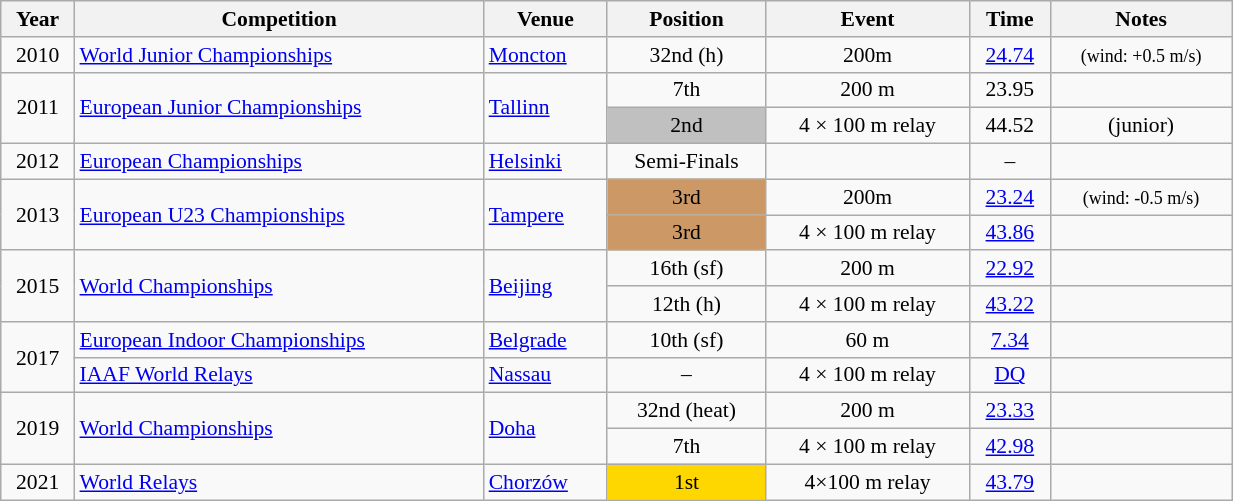<table class="wikitable" width=65% style="font-size:90%; text-align:center;">
<tr>
<th>Year</th>
<th>Competition</th>
<th>Venue</th>
<th>Position</th>
<th>Event</th>
<th>Time</th>
<th>Notes</th>
</tr>
<tr>
<td>2010</td>
<td align=left><a href='#'>World Junior Championships</a></td>
<td align=left> <a href='#'>Moncton</a></td>
<td>32nd (h)</td>
<td>200m</td>
<td><a href='#'>24.74</a></td>
<td><small>(wind: +0.5 m/s)</small></td>
</tr>
<tr>
<td rowspan=2>2011</td>
<td rowspan=2 align=left><a href='#'>European Junior Championships</a></td>
<td rowspan=2 align=left> <a href='#'>Tallinn</a></td>
<td>7th</td>
<td>200 m</td>
<td>23.95</td>
<td></td>
</tr>
<tr>
<td bgcolor=silver>2nd</td>
<td>4 × 100 m relay</td>
<td>44.52</td>
<td> (junior)</td>
</tr>
<tr>
<td rowspan=1>2012</td>
<td rowspan=1 align=left><a href='#'>European Championships</a></td>
<td rowspan=1 align=left> <a href='#'>Helsinki</a></td>
<td>Semi-Finals</td>
<td></td>
<td>–</td>
<td></td>
</tr>
<tr>
<td rowspan=2>2013</td>
<td rowspan=2 align=left><a href='#'>European U23 Championships</a></td>
<td rowspan=2 align=left> <a href='#'>Tampere</a></td>
<td bgcolor="cc9966">3rd</td>
<td>200m</td>
<td><a href='#'>23.24</a></td>
<td><small>(wind: -0.5 m/s)</small></td>
</tr>
<tr>
<td bgcolor="cc9966">3rd</td>
<td>4 × 100 m relay</td>
<td><a href='#'>43.86</a></td>
<td></td>
</tr>
<tr>
<td rowspan=2>2015</td>
<td rowspan=2 align=left><a href='#'>World Championships</a></td>
<td rowspan=2 align=left> <a href='#'>Beijing</a></td>
<td>16th (sf)</td>
<td>200 m</td>
<td><a href='#'>22.92</a></td>
<td></td>
</tr>
<tr>
<td>12th (h)</td>
<td>4 × 100 m relay</td>
<td><a href='#'>43.22</a></td>
<td></td>
</tr>
<tr>
<td rowspan=2>2017</td>
<td align=left><a href='#'>European Indoor Championships</a></td>
<td align=left> <a href='#'>Belgrade</a></td>
<td>10th (sf)</td>
<td>60 m</td>
<td><a href='#'>7.34</a></td>
<td></td>
</tr>
<tr>
<td align=left><a href='#'>IAAF World Relays</a></td>
<td align=left> <a href='#'>Nassau</a></td>
<td>–</td>
<td>4 × 100 m relay</td>
<td><a href='#'>DQ</a></td>
<td></td>
</tr>
<tr>
<td rowspan=2>2019</td>
<td rowspan=2 align=left><a href='#'>World Championships</a></td>
<td rowspan=2 align=left> <a href='#'>Doha</a></td>
<td>32nd (heat)</td>
<td>200 m</td>
<td><a href='#'>23.33</a></td>
<td></td>
</tr>
<tr>
<td>7th</td>
<td>4 × 100 m relay</td>
<td><a href='#'>42.98</a></td>
<td></td>
</tr>
<tr>
<td>2021</td>
<td align=left><a href='#'>World Relays</a></td>
<td align=left> <a href='#'>Chorzów</a></td>
<td bgcolor=gold>1st</td>
<td>4×100 m relay</td>
<td><a href='#'>43.79</a></td>
<td></td>
</tr>
</table>
